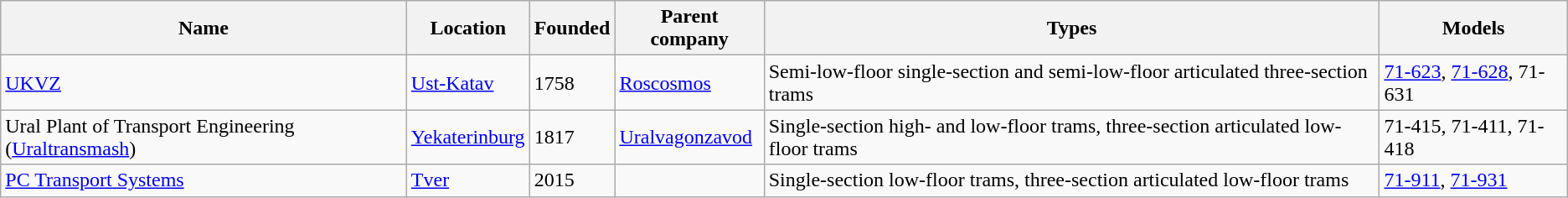<table class="wikitable">
<tr>
<th>Name</th>
<th>Location</th>
<th>Founded</th>
<th>Parent company</th>
<th>Types</th>
<th>Models</th>
</tr>
<tr>
<td><a href='#'>UKVZ</a></td>
<td><a href='#'>Ust-Katav</a></td>
<td>1758</td>
<td><a href='#'>Roscosmos</a></td>
<td>Semi-low-floor single-section and semi-low-floor articulated three-section trams</td>
<td><a href='#'>71-623</a>, <a href='#'>71-628</a>, 71-631</td>
</tr>
<tr>
<td>Ural Plant of Transport Engineering (<a href='#'>Uraltransmash</a>)</td>
<td><a href='#'>Yekaterinburg</a></td>
<td>1817</td>
<td><a href='#'>Uralvagonzavod</a></td>
<td>Single-section high- and low-floor trams, three-section articulated low-floor trams</td>
<td>71-415, 71-411, 71-418</td>
</tr>
<tr>
<td><a href='#'>PC Transport Systems</a></td>
<td><a href='#'>Tver</a></td>
<td>2015</td>
<td></td>
<td>Single-section low-floor trams, three-section articulated low-floor trams</td>
<td><a href='#'>71-911</a>, <a href='#'>71-931</a></td>
</tr>
</table>
